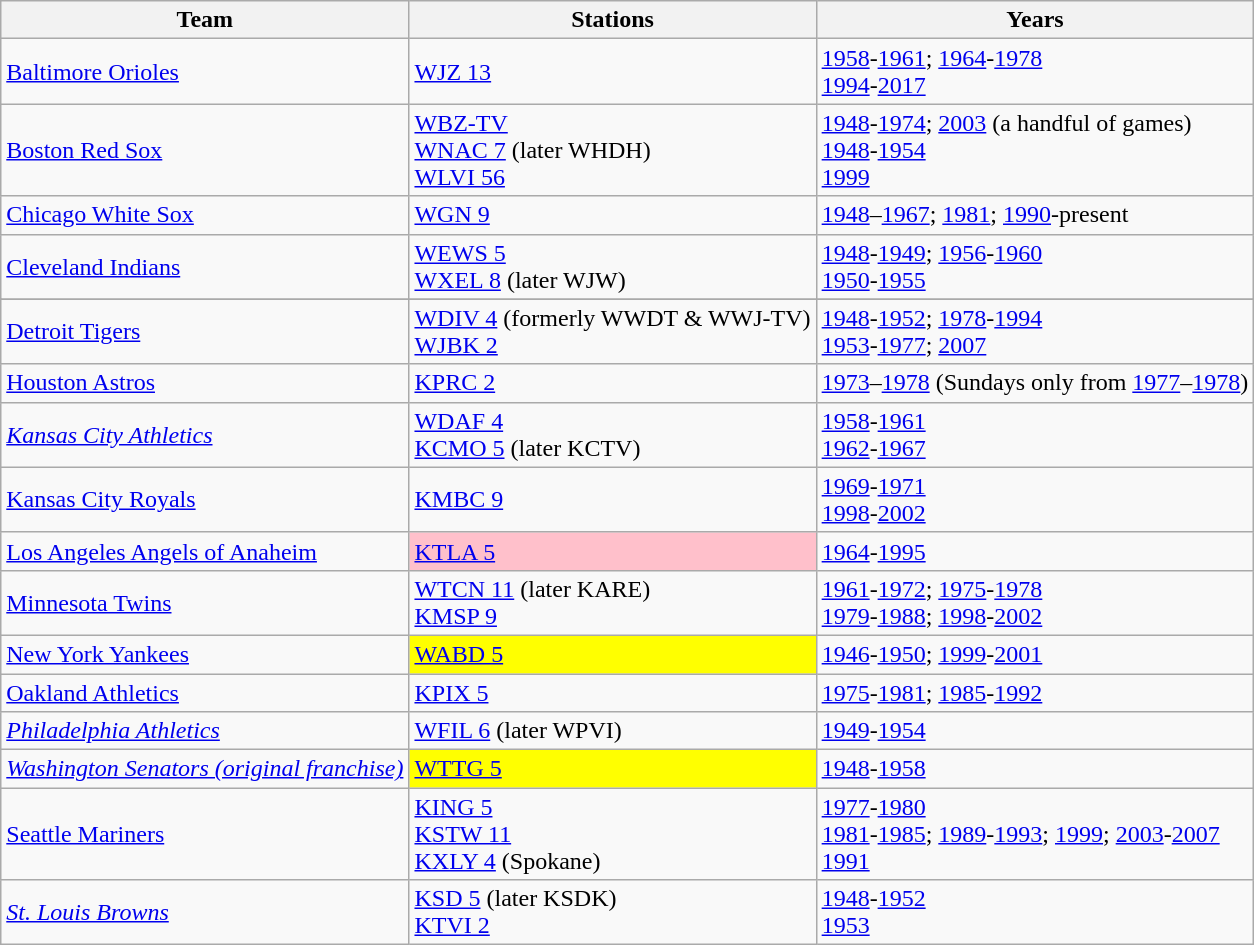<table class="wikitable">
<tr>
<th>Team</th>
<th>Stations</th>
<th>Years</th>
</tr>
<tr>
<td><a href='#'>Baltimore Orioles</a></td>
<td><a href='#'>WJZ 13</a></td>
<td><a href='#'>1958</a>-<a href='#'>1961</a>; <a href='#'>1964</a>-<a href='#'>1978</a><br><a href='#'>1994</a>-<a href='#'>2017</a></td>
</tr>
<tr>
<td><a href='#'>Boston Red Sox</a></td>
<td><a href='#'>WBZ-TV</a><br><a href='#'>WNAC 7</a> (later WHDH)<br><a href='#'>WLVI 56</a></td>
<td><a href='#'>1948</a>-<a href='#'>1974</a>; <a href='#'>2003</a> (a handful of games)<br><a href='#'>1948</a>-<a href='#'>1954</a><br><a href='#'>1999</a></td>
</tr>
<tr>
<td><a href='#'>Chicago White Sox</a></td>
<td><a href='#'>WGN 9</a></td>
<td><a href='#'>1948</a>–<a href='#'>1967</a>; <a href='#'>1981</a>; <a href='#'>1990</a>-present</td>
</tr>
<tr>
<td><a href='#'>Cleveland Indians</a></td>
<td><a href='#'>WEWS 5</a><br><a href='#'>WXEL 8</a> (later WJW)</td>
<td><a href='#'>1948</a>-<a href='#'>1949</a>; <a href='#'>1956</a>-<a href='#'>1960</a><br><a href='#'>1950</a>-<a href='#'>1955</a></td>
</tr>
<tr>
</tr>
<tr>
<td><a href='#'>Detroit Tigers</a></td>
<td><a href='#'>WDIV 4</a> (formerly WWDT & WWJ-TV)<br><a href='#'>WJBK 2</a></td>
<td><a href='#'>1948</a>-<a href='#'>1952</a>; <a href='#'>1978</a>-<a href='#'>1994</a><br><a href='#'>1953</a>-<a href='#'>1977</a>; <a href='#'>2007</a></td>
</tr>
<tr>
<td><a href='#'>Houston Astros</a></td>
<td><a href='#'>KPRC 2</a></td>
<td><a href='#'>1973</a>–<a href='#'>1978</a> (Sundays only from <a href='#'>1977</a>–<a href='#'>1978</a>)</td>
</tr>
<tr>
<td><em><a href='#'>Kansas City Athletics</a></em></td>
<td><a href='#'>WDAF 4</a><br><a href='#'>KCMO 5</a> (later KCTV)</td>
<td><a href='#'>1958</a>-<a href='#'>1961</a><br><a href='#'>1962</a>-<a href='#'>1967</a></td>
</tr>
<tr>
<td><a href='#'>Kansas City Royals</a></td>
<td><a href='#'>KMBC 9</a></td>
<td><a href='#'>1969</a>-<a href='#'>1971</a><br><a href='#'>1998</a>-<a href='#'>2002</a></td>
</tr>
<tr>
<td><a href='#'>Los Angeles Angels of Anaheim</a></td>
<td bgcolor="pink"><a href='#'>KTLA 5</a></td>
<td><a href='#'>1964</a>-<a href='#'>1995</a></td>
</tr>
<tr>
<td><a href='#'>Minnesota Twins</a></td>
<td><a href='#'>WTCN 11</a> (later KARE)<br><a href='#'>KMSP 9</a></td>
<td><a href='#'>1961</a>-<a href='#'>1972</a>; <a href='#'>1975</a>-<a href='#'>1978</a><br><a href='#'>1979</a>-<a href='#'>1988</a>; <a href='#'>1998</a>-<a href='#'>2002</a></td>
</tr>
<tr>
<td><a href='#'>New York Yankees</a></td>
<td bgcolor="yellow"><a href='#'>WABD 5</a></td>
<td><a href='#'>1946</a>-<a href='#'>1950</a>; <a href='#'>1999</a>-<a href='#'>2001</a></td>
</tr>
<tr>
<td><a href='#'>Oakland Athletics</a></td>
<td><a href='#'>KPIX 5</a></td>
<td><a href='#'>1975</a>-<a href='#'>1981</a>; <a href='#'>1985</a>-<a href='#'>1992</a></td>
</tr>
<tr>
<td><em><a href='#'>Philadelphia Athletics</a></em></td>
<td><a href='#'>WFIL 6</a> (later WPVI)</td>
<td><a href='#'>1949</a>-<a href='#'>1954</a></td>
</tr>
<tr>
<td><em><a href='#'>Washington Senators (original franchise)</a></em></td>
<td bgcolor="yellow"><a href='#'>WTTG 5</a></td>
<td><a href='#'>1948</a>-<a href='#'>1958</a></td>
</tr>
<tr>
<td><a href='#'>Seattle Mariners</a></td>
<td><a href='#'>KING 5</a><br><a href='#'>KSTW 11</a><br><a href='#'>KXLY 4</a> (Spokane)</td>
<td><a href='#'>1977</a>-<a href='#'>1980</a><br><a href='#'>1981</a>-<a href='#'>1985</a>; <a href='#'>1989</a>-<a href='#'>1993</a>; <a href='#'>1999</a>; <a href='#'>2003</a>-<a href='#'>2007</a><br><a href='#'>1991</a></td>
</tr>
<tr>
<td><em><a href='#'>St. Louis Browns</a></em></td>
<td><a href='#'>KSD 5</a> (later KSDK)<br><a href='#'>KTVI 2</a></td>
<td><a href='#'>1948</a>-<a href='#'>1952</a><br><a href='#'>1953</a></td>
</tr>
</table>
